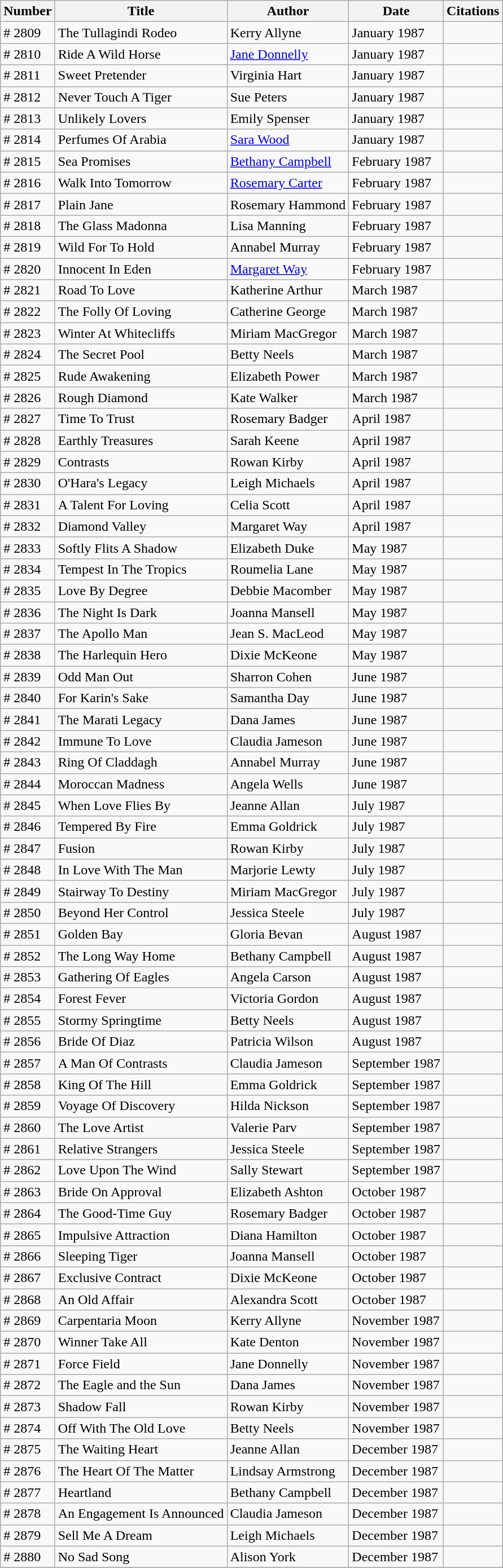<table class="wikitable">
<tr>
<th>Number</th>
<th>Title</th>
<th>Author</th>
<th>Date</th>
<th>Citations</th>
</tr>
<tr>
<td># 2809</td>
<td>The Tullagindi Rodeo</td>
<td>Kerry Allyne</td>
<td>January 1987</td>
<td></td>
</tr>
<tr>
<td># 2810</td>
<td>Ride A Wild Horse</td>
<td><a href='#'>Jane Donnelly</a></td>
<td>January 1987</td>
<td></td>
</tr>
<tr>
<td># 2811</td>
<td>Sweet Pretender</td>
<td>Virginia Hart</td>
<td>January 1987</td>
<td></td>
</tr>
<tr>
<td># 2812</td>
<td>Never Touch A Tiger</td>
<td>Sue Peters</td>
<td>January 1987</td>
<td></td>
</tr>
<tr>
<td># 2813</td>
<td>Unlikely Lovers</td>
<td>Emily Spenser</td>
<td>January 1987</td>
<td></td>
</tr>
<tr>
<td># 2814</td>
<td>Perfumes Of Arabia</td>
<td><a href='#'>Sara Wood</a></td>
<td>January 1987</td>
<td></td>
</tr>
<tr>
<td># 2815</td>
<td>Sea Promises</td>
<td><a href='#'>Bethany Campbell</a></td>
<td>February 1987</td>
<td></td>
</tr>
<tr>
<td># 2816</td>
<td>Walk Into Tomorrow</td>
<td><a href='#'>Rosemary Carter</a></td>
<td>February 1987</td>
<td></td>
</tr>
<tr>
<td># 2817</td>
<td>Plain Jane</td>
<td>Rosemary Hammond</td>
<td>February 1987</td>
<td></td>
</tr>
<tr>
<td># 2818</td>
<td>The Glass Madonna</td>
<td>Lisa Manning</td>
<td>February 1987</td>
<td></td>
</tr>
<tr>
<td># 2819</td>
<td>Wild For To Hold</td>
<td>Annabel Murray</td>
<td>February 1987</td>
<td></td>
</tr>
<tr>
<td># 2820</td>
<td>Innocent In Eden</td>
<td><a href='#'>Margaret Way</a></td>
<td>February 1987</td>
<td></td>
</tr>
<tr>
<td># 2821</td>
<td>Road To Love</td>
<td>Katherine Arthur</td>
<td>March 1987</td>
<td></td>
</tr>
<tr>
<td># 2822</td>
<td>The Folly Of Loving</td>
<td>Catherine George</td>
<td>March 1987</td>
<td></td>
</tr>
<tr>
<td># 2823</td>
<td>Winter At Whitecliffs</td>
<td>Miriam MacGregor</td>
<td>March 1987</td>
<td></td>
</tr>
<tr>
<td># 2824</td>
<td>The Secret Pool</td>
<td>Betty Neels</td>
<td>March 1987</td>
<td></td>
</tr>
<tr>
<td># 2825</td>
<td>Rude Awakening</td>
<td>Elizabeth Power</td>
<td>March 1987</td>
<td></td>
</tr>
<tr>
<td># 2826</td>
<td>Rough Diamond</td>
<td>Kate Walker</td>
<td>March 1987</td>
<td></td>
</tr>
<tr>
<td># 2827</td>
<td>Time To Trust</td>
<td>Rosemary Badger</td>
<td>April 1987</td>
<td></td>
</tr>
<tr>
<td># 2828</td>
<td>Earthly Treasures</td>
<td>Sarah Keene</td>
<td>April 1987</td>
<td></td>
</tr>
<tr>
<td># 2829</td>
<td>Contrasts</td>
<td>Rowan Kirby</td>
<td>April 1987</td>
<td></td>
</tr>
<tr>
<td># 2830</td>
<td>O'Hara's Legacy</td>
<td>Leigh Michaels</td>
<td>April 1987</td>
<td></td>
</tr>
<tr>
<td># 2831</td>
<td>A Talent For Loving</td>
<td>Celia Scott</td>
<td>April 1987</td>
<td></td>
</tr>
<tr>
<td># 2832</td>
<td>Diamond Valley</td>
<td>Margaret Way</td>
<td>April 1987</td>
<td></td>
</tr>
<tr>
<td># 2833</td>
<td>Softly Flits A Shadow</td>
<td>Elizabeth Duke</td>
<td>May 1987</td>
<td></td>
</tr>
<tr>
<td># 2834</td>
<td>Tempest In The Tropics</td>
<td>Roumelia Lane</td>
<td>May 1987</td>
<td></td>
</tr>
<tr>
<td># 2835</td>
<td>Love By Degree</td>
<td>Debbie Macomber</td>
<td>May 1987</td>
<td></td>
</tr>
<tr>
<td># 2836</td>
<td>The Night Is Dark</td>
<td>Joanna Mansell</td>
<td>May 1987</td>
<td></td>
</tr>
<tr>
<td># 2837</td>
<td>The Apollo Man</td>
<td>Jean S. MacLeod</td>
<td>May 1987</td>
<td></td>
</tr>
<tr>
<td># 2838</td>
<td>The Harlequin Hero</td>
<td>Dixie McKeone</td>
<td>May 1987</td>
<td></td>
</tr>
<tr>
<td># 2839</td>
<td>Odd Man Out</td>
<td>Sharron Cohen</td>
<td>June 1987</td>
<td></td>
</tr>
<tr>
<td># 2840</td>
<td>For Karin's Sake</td>
<td>Samantha Day</td>
<td>June 1987</td>
<td></td>
</tr>
<tr>
<td># 2841</td>
<td>The Marati Legacy</td>
<td>Dana James</td>
<td>June 1987</td>
<td></td>
</tr>
<tr>
<td># 2842</td>
<td>Immune To Love</td>
<td>Claudia Jameson</td>
<td>June 1987</td>
<td></td>
</tr>
<tr>
<td># 2843</td>
<td>Ring Of Claddagh</td>
<td>Annabel Murray</td>
<td>June 1987</td>
<td></td>
</tr>
<tr>
<td># 2844</td>
<td>Moroccan Madness</td>
<td>Angela Wells</td>
<td>June 1987</td>
<td></td>
</tr>
<tr>
<td># 2845</td>
<td>When Love Flies By</td>
<td>Jeanne Allan</td>
<td>July 1987</td>
<td></td>
</tr>
<tr>
<td># 2846</td>
<td>Tempered By Fire</td>
<td>Emma Goldrick</td>
<td>July 1987</td>
<td></td>
</tr>
<tr>
<td># 2847</td>
<td>Fusion</td>
<td>Rowan Kirby</td>
<td>July 1987</td>
<td></td>
</tr>
<tr>
<td># 2848</td>
<td>In Love With The Man</td>
<td>Marjorie Lewty</td>
<td>July 1987</td>
<td></td>
</tr>
<tr>
<td># 2849</td>
<td>Stairway To Destiny</td>
<td>Miriam MacGregor</td>
<td>July 1987</td>
<td></td>
</tr>
<tr>
<td># 2850</td>
<td>Beyond Her Control</td>
<td>Jessica Steele</td>
<td>July 1987</td>
<td></td>
</tr>
<tr>
<td># 2851</td>
<td>Golden Bay</td>
<td>Gloria Bevan</td>
<td>August 1987</td>
<td></td>
</tr>
<tr>
<td># 2852</td>
<td>The Long Way Home</td>
<td>Bethany Campbell</td>
<td>August 1987</td>
<td></td>
</tr>
<tr>
<td># 2853</td>
<td>Gathering Of Eagles</td>
<td>Angela Carson</td>
<td>August 1987</td>
<td></td>
</tr>
<tr>
<td># 2854</td>
<td>Forest Fever</td>
<td>Victoria Gordon</td>
<td>August 1987</td>
<td></td>
</tr>
<tr>
<td># 2855</td>
<td>Stormy Springtime</td>
<td>Betty Neels</td>
<td>August 1987</td>
<td></td>
</tr>
<tr>
<td># 2856</td>
<td>Bride Of Diaz</td>
<td>Patricia Wilson</td>
<td>August 1987</td>
<td></td>
</tr>
<tr>
<td># 2857</td>
<td>A Man Of Contrasts</td>
<td>Claudia Jameson</td>
<td>September 1987</td>
<td></td>
</tr>
<tr>
<td># 2858</td>
<td>King Of The Hill</td>
<td>Emma Goldrick</td>
<td>September 1987</td>
<td></td>
</tr>
<tr>
<td># 2859</td>
<td>Voyage Of Discovery</td>
<td>Hilda Nickson</td>
<td>September 1987</td>
<td></td>
</tr>
<tr>
<td># 2860</td>
<td>The Love Artist</td>
<td>Valerie Parv</td>
<td>September 1987</td>
<td></td>
</tr>
<tr>
<td># 2861</td>
<td>Relative Strangers</td>
<td>Jessica Steele</td>
<td>September 1987</td>
<td></td>
</tr>
<tr>
<td># 2862</td>
<td>Love Upon The Wind</td>
<td>Sally Stewart</td>
<td>September 1987</td>
<td></td>
</tr>
<tr>
<td># 2863</td>
<td>Bride On Approval</td>
<td>Elizabeth Ashton</td>
<td>October 1987</td>
<td></td>
</tr>
<tr>
<td># 2864</td>
<td>The Good-Time Guy</td>
<td>Rosemary Badger</td>
<td>October 1987</td>
<td></td>
</tr>
<tr>
<td># 2865</td>
<td>Impulsive Attraction</td>
<td>Diana Hamilton</td>
<td>October 1987</td>
<td></td>
</tr>
<tr>
<td># 2866</td>
<td>Sleeping Tiger</td>
<td>Joanna Mansell</td>
<td>October 1987</td>
<td></td>
</tr>
<tr>
<td># 2867</td>
<td>Exclusive Contract</td>
<td>Dixie McKeone</td>
<td>October 1987</td>
<td></td>
</tr>
<tr>
<td># 2868</td>
<td>An Old Affair</td>
<td>Alexandra Scott</td>
<td>October 1987</td>
<td></td>
</tr>
<tr>
<td># 2869</td>
<td>Carpentaria Moon</td>
<td>Kerry Allyne</td>
<td>November 1987</td>
<td></td>
</tr>
<tr>
<td># 2870</td>
<td>Winner Take All</td>
<td>Kate Denton</td>
<td>November 1987</td>
<td></td>
</tr>
<tr>
<td># 2871</td>
<td>Force Field</td>
<td>Jane Donnelly</td>
<td>November 1987</td>
<td></td>
</tr>
<tr>
<td># 2872</td>
<td>The Eagle and the Sun</td>
<td>Dana James</td>
<td>November 1987</td>
<td></td>
</tr>
<tr>
<td># 2873</td>
<td>Shadow Fall</td>
<td>Rowan Kirby</td>
<td>November 1987</td>
<td></td>
</tr>
<tr>
<td># 2874</td>
<td>Off With The Old Love</td>
<td>Betty Neels</td>
<td>November 1987</td>
<td></td>
</tr>
<tr>
<td># 2875</td>
<td>The Waiting Heart</td>
<td>Jeanne Allan</td>
<td>December 1987</td>
<td></td>
</tr>
<tr>
<td># 2876</td>
<td>The Heart Of The Matter</td>
<td>Lindsay Armstrong</td>
<td>December 1987</td>
<td></td>
</tr>
<tr>
<td># 2877</td>
<td>Heartland</td>
<td>Bethany Campbell</td>
<td>December 1987</td>
<td></td>
</tr>
<tr>
<td># 2878</td>
<td>An Engagement Is Announced</td>
<td>Claudia Jameson</td>
<td>December 1987</td>
<td></td>
</tr>
<tr>
<td># 2879</td>
<td>Sell Me A Dream</td>
<td>Leigh Michaels</td>
<td>December 1987</td>
<td></td>
</tr>
<tr>
<td># 2880</td>
<td>No Sad Song</td>
<td>Alison York</td>
<td>December 1987</td>
<td></td>
</tr>
<tr>
</tr>
</table>
